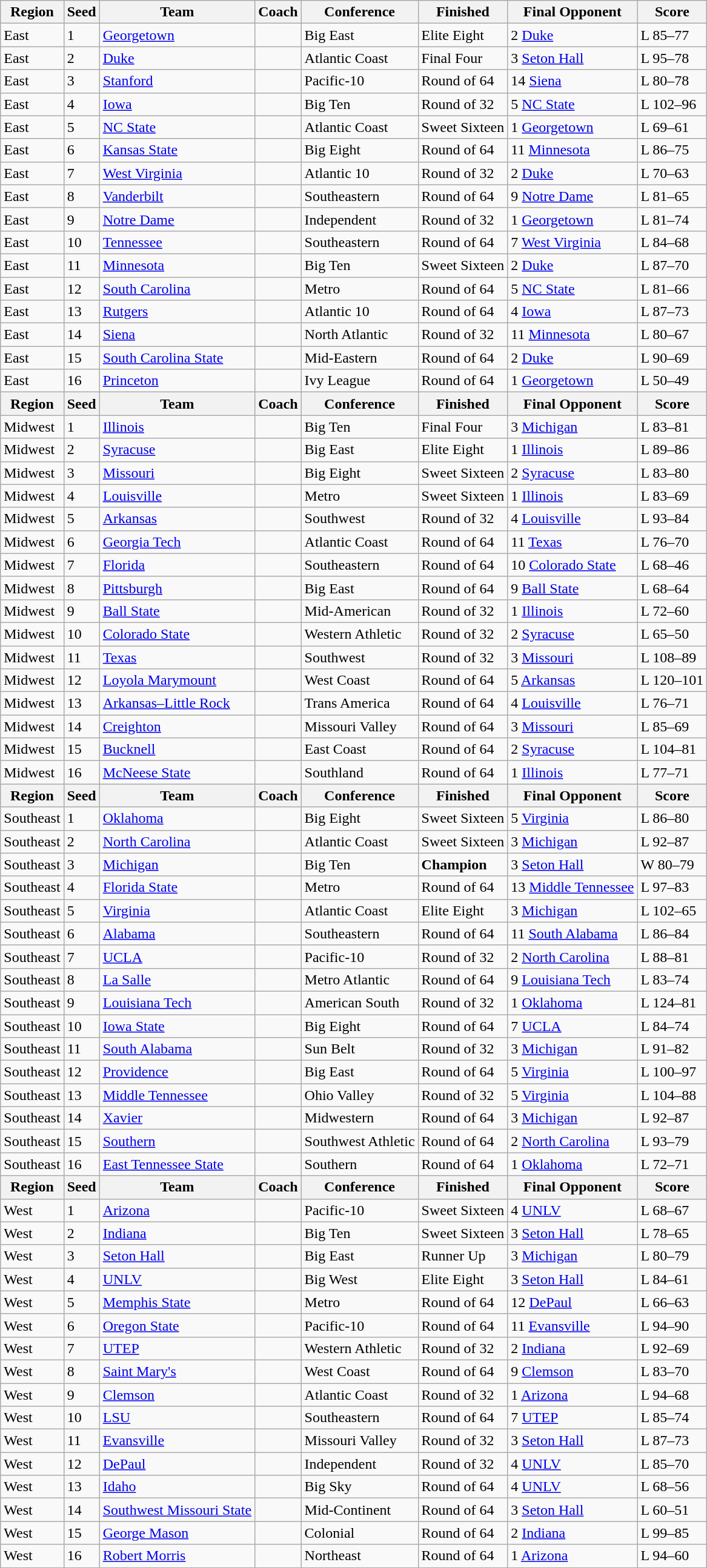<table class="wikitable sortable" style="font-size:100%; margin:0">
<tr>
<th>Region</th>
<th>Seed</th>
<th>Team</th>
<th>Coach</th>
<th>Conference</th>
<th class=unsortable>Finished</th>
<th class=unsortable>Final Opponent</th>
<th class=unsortable>Score</th>
</tr>
<tr>
<td>East</td>
<td>1</td>
<td><a href='#'>Georgetown</a></td>
<td></td>
<td>Big East</td>
<td>Elite Eight</td>
<td>2 <a href='#'>Duke</a></td>
<td>L 85–77</td>
</tr>
<tr>
<td>East</td>
<td>2</td>
<td><a href='#'>Duke</a></td>
<td></td>
<td>Atlantic Coast</td>
<td>Final Four</td>
<td>3 <a href='#'>Seton Hall</a></td>
<td>L 95–78</td>
</tr>
<tr>
<td>East</td>
<td>3</td>
<td><a href='#'>Stanford</a></td>
<td></td>
<td>Pacific-10</td>
<td>Round of 64</td>
<td>14 <a href='#'>Siena</a></td>
<td>L 80–78</td>
</tr>
<tr>
<td>East</td>
<td>4</td>
<td><a href='#'>Iowa</a></td>
<td></td>
<td>Big Ten</td>
<td>Round of 32</td>
<td>5 <a href='#'>NC State</a></td>
<td>L 102–96</td>
</tr>
<tr>
<td>East</td>
<td>5</td>
<td><a href='#'>NC State</a></td>
<td></td>
<td>Atlantic Coast</td>
<td>Sweet Sixteen</td>
<td>1 <a href='#'>Georgetown</a></td>
<td>L 69–61</td>
</tr>
<tr>
<td>East</td>
<td>6</td>
<td><a href='#'>Kansas State</a></td>
<td></td>
<td>Big Eight</td>
<td>Round of 64</td>
<td>11 <a href='#'>Minnesota</a></td>
<td>L 86–75</td>
</tr>
<tr>
<td>East</td>
<td>7</td>
<td><a href='#'>West Virginia</a></td>
<td></td>
<td>Atlantic 10</td>
<td>Round of 32</td>
<td>2 <a href='#'>Duke</a></td>
<td>L 70–63</td>
</tr>
<tr>
<td>East</td>
<td>8</td>
<td><a href='#'>Vanderbilt</a></td>
<td></td>
<td>Southeastern</td>
<td>Round of 64</td>
<td>9 <a href='#'>Notre Dame</a></td>
<td>L 81–65</td>
</tr>
<tr>
<td>East</td>
<td>9</td>
<td><a href='#'>Notre Dame</a></td>
<td></td>
<td>Independent</td>
<td>Round of 32</td>
<td>1 <a href='#'>Georgetown</a></td>
<td>L 81–74</td>
</tr>
<tr>
<td>East</td>
<td>10</td>
<td><a href='#'>Tennessee</a></td>
<td></td>
<td>Southeastern</td>
<td>Round of 64</td>
<td>7 <a href='#'>West Virginia</a></td>
<td>L 84–68</td>
</tr>
<tr>
<td>East</td>
<td>11</td>
<td><a href='#'>Minnesota</a></td>
<td></td>
<td>Big Ten</td>
<td>Sweet Sixteen</td>
<td>2 <a href='#'>Duke</a></td>
<td>L 87–70</td>
</tr>
<tr>
<td>East</td>
<td>12</td>
<td><a href='#'>South Carolina</a></td>
<td></td>
<td>Metro</td>
<td>Round of 64</td>
<td>5 <a href='#'>NC State</a></td>
<td>L 81–66</td>
</tr>
<tr>
<td>East</td>
<td>13</td>
<td><a href='#'>Rutgers</a></td>
<td></td>
<td>Atlantic 10</td>
<td>Round of 64</td>
<td>4 <a href='#'>Iowa</a></td>
<td>L 87–73</td>
</tr>
<tr>
<td>East</td>
<td>14</td>
<td><a href='#'>Siena</a></td>
<td></td>
<td>North Atlantic</td>
<td>Round of 32</td>
<td>11 <a href='#'>Minnesota</a></td>
<td>L 80–67</td>
</tr>
<tr>
<td>East</td>
<td>15</td>
<td><a href='#'>South Carolina State</a></td>
<td></td>
<td>Mid-Eastern</td>
<td>Round of 64</td>
<td>2 <a href='#'>Duke</a></td>
<td>L 90–69</td>
</tr>
<tr>
<td>East</td>
<td>16</td>
<td><a href='#'>Princeton</a></td>
<td></td>
<td>Ivy League</td>
<td>Round of 64</td>
<td>1 <a href='#'>Georgetown</a></td>
<td>L 50–49</td>
</tr>
<tr>
<th>Region</th>
<th data-sort-value="8.5">Seed</th>
<th data-sort-value="Micz">Team</th>
<th data-sort-value="Kf">Coach</th>
<th>Conference</th>
<th>Finished</th>
<th>Final Opponent</th>
<th>Score</th>
</tr>
<tr>
<td>Midwest</td>
<td>1</td>
<td><a href='#'>Illinois</a></td>
<td></td>
<td>Big Ten</td>
<td>Final Four</td>
<td>3 <a href='#'>Michigan</a></td>
<td>L 83–81</td>
</tr>
<tr>
<td>Midwest</td>
<td>2</td>
<td><a href='#'>Syracuse</a></td>
<td></td>
<td>Big East</td>
<td>Elite Eight</td>
<td>1 <a href='#'>Illinois</a></td>
<td>L 89–86</td>
</tr>
<tr>
<td>Midwest</td>
<td>3</td>
<td><a href='#'>Missouri</a></td>
<td></td>
<td>Big Eight</td>
<td>Sweet Sixteen</td>
<td>2 <a href='#'>Syracuse</a></td>
<td>L 83–80</td>
</tr>
<tr>
<td>Midwest</td>
<td>4</td>
<td><a href='#'>Louisville</a></td>
<td></td>
<td>Metro</td>
<td>Sweet Sixteen</td>
<td>1 <a href='#'>Illinois</a></td>
<td>L 83–69</td>
</tr>
<tr>
<td>Midwest</td>
<td>5</td>
<td><a href='#'>Arkansas</a></td>
<td></td>
<td>Southwest</td>
<td>Round of 32</td>
<td>4 <a href='#'>Louisville</a></td>
<td>L 93–84</td>
</tr>
<tr>
<td>Midwest</td>
<td>6</td>
<td><a href='#'>Georgia Tech</a></td>
<td></td>
<td>Atlantic Coast</td>
<td>Round of 64</td>
<td>11 <a href='#'>Texas</a></td>
<td>L 76–70</td>
</tr>
<tr>
<td>Midwest</td>
<td>7</td>
<td><a href='#'>Florida</a></td>
<td></td>
<td>Southeastern</td>
<td>Round of 64</td>
<td>10 <a href='#'>Colorado State</a></td>
<td>L 68–46</td>
</tr>
<tr>
<td>Midwest</td>
<td>8</td>
<td><a href='#'>Pittsburgh</a></td>
<td></td>
<td>Big East</td>
<td>Round of 64</td>
<td>9 <a href='#'>Ball State</a></td>
<td>L 68–64</td>
</tr>
<tr>
<td>Midwest</td>
<td>9</td>
<td><a href='#'>Ball State</a></td>
<td></td>
<td>Mid-American</td>
<td>Round of 32</td>
<td>1 <a href='#'>Illinois</a></td>
<td>L 72–60</td>
</tr>
<tr>
<td>Midwest</td>
<td>10</td>
<td><a href='#'>Colorado State</a></td>
<td></td>
<td>Western Athletic</td>
<td>Round of 32</td>
<td>2 <a href='#'>Syracuse</a></td>
<td>L 65–50</td>
</tr>
<tr>
<td>Midwest</td>
<td>11</td>
<td><a href='#'>Texas</a></td>
<td></td>
<td>Southwest</td>
<td>Round of 32</td>
<td>3 <a href='#'>Missouri</a></td>
<td>L 108–89</td>
</tr>
<tr>
<td>Midwest</td>
<td>12</td>
<td><a href='#'>Loyola Marymount</a></td>
<td></td>
<td>West Coast</td>
<td>Round of 64</td>
<td>5 <a href='#'>Arkansas</a></td>
<td>L 120–101</td>
</tr>
<tr>
<td>Midwest</td>
<td>13</td>
<td><a href='#'>Arkansas–Little Rock</a></td>
<td></td>
<td>Trans America</td>
<td>Round of 64</td>
<td>4 <a href='#'>Louisville</a></td>
<td>L 76–71</td>
</tr>
<tr>
<td>Midwest</td>
<td>14</td>
<td><a href='#'>Creighton</a></td>
<td></td>
<td>Missouri Valley</td>
<td>Round of 64</td>
<td>3 <a href='#'>Missouri</a></td>
<td>L 85–69</td>
</tr>
<tr>
<td>Midwest</td>
<td>15</td>
<td><a href='#'>Bucknell</a></td>
<td></td>
<td>East Coast</td>
<td>Round of 64</td>
<td>2 <a href='#'>Syracuse</a></td>
<td>L 104–81</td>
</tr>
<tr>
<td>Midwest</td>
<td>16</td>
<td><a href='#'>McNeese State</a></td>
<td></td>
<td>Southland</td>
<td>Round of 64</td>
<td>1 <a href='#'>Illinois</a></td>
<td>L 77–71</td>
</tr>
<tr>
<th>Region</th>
<th data-sort-value="8.5">Seed</th>
<th data-sort-value="Micz">Team</th>
<th data-sort-value="Kf">Coach</th>
<th>Conference</th>
<th>Finished</th>
<th>Final Opponent</th>
<th>Score</th>
</tr>
<tr>
<td>Southeast</td>
<td>1</td>
<td><a href='#'>Oklahoma</a></td>
<td></td>
<td>Big Eight</td>
<td>Sweet Sixteen</td>
<td>5 <a href='#'>Virginia</a></td>
<td>L 86–80</td>
</tr>
<tr>
<td>Southeast</td>
<td>2</td>
<td><a href='#'>North Carolina</a></td>
<td></td>
<td>Atlantic Coast</td>
<td>Sweet Sixteen</td>
<td>3 <a href='#'>Michigan</a></td>
<td>L 92–87</td>
</tr>
<tr>
<td>Southeast</td>
<td>3</td>
<td><a href='#'>Michigan</a></td>
<td></td>
<td>Big Ten</td>
<td><strong>Champion</strong></td>
<td>3 <a href='#'>Seton Hall</a></td>
<td>W 80–79</td>
</tr>
<tr>
<td>Southeast</td>
<td>4</td>
<td><a href='#'>Florida State</a></td>
<td></td>
<td>Metro</td>
<td>Round of 64</td>
<td>13 <a href='#'>Middle Tennessee</a></td>
<td>L 97–83</td>
</tr>
<tr>
<td>Southeast</td>
<td>5</td>
<td><a href='#'>Virginia</a></td>
<td></td>
<td>Atlantic Coast</td>
<td>Elite Eight</td>
<td>3 <a href='#'>Michigan</a></td>
<td>L 102–65</td>
</tr>
<tr>
<td>Southeast</td>
<td>6</td>
<td><a href='#'>Alabama</a></td>
<td></td>
<td>Southeastern</td>
<td>Round of 64</td>
<td>11 <a href='#'>South Alabama</a></td>
<td>L 86–84</td>
</tr>
<tr>
<td>Southeast</td>
<td>7</td>
<td><a href='#'>UCLA</a></td>
<td></td>
<td>Pacific-10</td>
<td>Round of 32</td>
<td>2 <a href='#'>North Carolina</a></td>
<td>L 88–81</td>
</tr>
<tr>
<td>Southeast</td>
<td>8</td>
<td><a href='#'>La Salle</a></td>
<td></td>
<td>Metro Atlantic</td>
<td>Round of 64</td>
<td>9 <a href='#'>Louisiana Tech</a></td>
<td>L 83–74</td>
</tr>
<tr>
<td>Southeast</td>
<td>9</td>
<td><a href='#'>Louisiana Tech</a></td>
<td></td>
<td>American South</td>
<td>Round of 32</td>
<td>1 <a href='#'>Oklahoma</a></td>
<td>L 124–81</td>
</tr>
<tr>
<td>Southeast</td>
<td>10</td>
<td><a href='#'>Iowa State</a></td>
<td></td>
<td>Big Eight</td>
<td>Round of 64</td>
<td>7 <a href='#'>UCLA</a></td>
<td>L 84–74</td>
</tr>
<tr>
<td>Southeast</td>
<td>11</td>
<td><a href='#'>South Alabama</a></td>
<td></td>
<td>Sun Belt</td>
<td>Round of 32</td>
<td>3 <a href='#'>Michigan</a></td>
<td>L 91–82</td>
</tr>
<tr>
<td>Southeast</td>
<td>12</td>
<td><a href='#'>Providence</a></td>
<td></td>
<td>Big East</td>
<td>Round of 64</td>
<td>5 <a href='#'>Virginia</a></td>
<td>L 100–97</td>
</tr>
<tr>
<td>Southeast</td>
<td>13</td>
<td><a href='#'>Middle Tennessee</a></td>
<td></td>
<td>Ohio Valley</td>
<td>Round of 32</td>
<td>5 <a href='#'>Virginia</a></td>
<td>L 104–88</td>
</tr>
<tr>
<td>Southeast</td>
<td>14</td>
<td><a href='#'>Xavier</a></td>
<td></td>
<td>Midwestern</td>
<td>Round of 64</td>
<td>3 <a href='#'>Michigan</a></td>
<td>L 92–87</td>
</tr>
<tr>
<td>Southeast</td>
<td>15</td>
<td><a href='#'>Southern</a></td>
<td></td>
<td>Southwest Athletic</td>
<td>Round of 64</td>
<td>2 <a href='#'>North Carolina</a></td>
<td>L 93–79</td>
</tr>
<tr>
<td>Southeast</td>
<td>16</td>
<td><a href='#'>East Tennessee State</a></td>
<td></td>
<td>Southern</td>
<td>Round of 64</td>
<td>1 <a href='#'>Oklahoma</a></td>
<td>L 72–71</td>
</tr>
<tr>
<th>Region</th>
<th data-sort-value="8.5">Seed</th>
<th data-sort-value="Micz">Team</th>
<th data-sort-value="Kf">Coach</th>
<th>Conference</th>
<th>Finished</th>
<th>Final Opponent</th>
<th>Score</th>
</tr>
<tr>
<td>West</td>
<td>1</td>
<td><a href='#'>Arizona</a></td>
<td></td>
<td>Pacific-10</td>
<td>Sweet Sixteen</td>
<td>4 <a href='#'>UNLV</a></td>
<td>L 68–67</td>
</tr>
<tr>
<td>West</td>
<td>2</td>
<td><a href='#'>Indiana</a></td>
<td></td>
<td>Big Ten</td>
<td>Sweet Sixteen</td>
<td>3 <a href='#'>Seton Hall</a></td>
<td>L 78–65</td>
</tr>
<tr>
<td>West</td>
<td>3</td>
<td><a href='#'>Seton Hall</a></td>
<td></td>
<td>Big East</td>
<td>Runner Up</td>
<td>3 <a href='#'>Michigan</a></td>
<td>L 80–79</td>
</tr>
<tr>
<td>West</td>
<td>4</td>
<td><a href='#'>UNLV</a></td>
<td></td>
<td>Big West</td>
<td>Elite Eight</td>
<td>3 <a href='#'>Seton Hall</a></td>
<td>L 84–61</td>
</tr>
<tr>
<td>West</td>
<td>5</td>
<td><a href='#'>Memphis State</a></td>
<td></td>
<td>Metro</td>
<td>Round of 64</td>
<td>12 <a href='#'>DePaul</a></td>
<td>L 66–63</td>
</tr>
<tr>
<td>West</td>
<td>6</td>
<td><a href='#'>Oregon State</a></td>
<td></td>
<td>Pacific-10</td>
<td>Round of 64</td>
<td>11 <a href='#'>Evansville</a></td>
<td>L 94–90</td>
</tr>
<tr>
<td>West</td>
<td>7</td>
<td><a href='#'>UTEP</a></td>
<td></td>
<td>Western Athletic</td>
<td>Round of 32</td>
<td>2 <a href='#'>Indiana</a></td>
<td>L 92–69</td>
</tr>
<tr>
<td>West</td>
<td>8</td>
<td><a href='#'>Saint Mary's</a></td>
<td></td>
<td>West Coast</td>
<td>Round of 64</td>
<td>9 <a href='#'>Clemson</a></td>
<td>L 83–70</td>
</tr>
<tr>
<td>West</td>
<td>9</td>
<td><a href='#'>Clemson</a></td>
<td></td>
<td>Atlantic Coast</td>
<td>Round of 32</td>
<td>1 <a href='#'>Arizona</a></td>
<td>L 94–68</td>
</tr>
<tr>
<td>West</td>
<td>10</td>
<td><a href='#'>LSU</a></td>
<td></td>
<td>Southeastern</td>
<td>Round of 64</td>
<td>7 <a href='#'>UTEP</a></td>
<td>L 85–74</td>
</tr>
<tr>
<td>West</td>
<td>11</td>
<td><a href='#'>Evansville</a></td>
<td></td>
<td>Missouri Valley</td>
<td>Round of 32</td>
<td>3 <a href='#'>Seton Hall</a></td>
<td>L 87–73</td>
</tr>
<tr>
<td>West</td>
<td>12</td>
<td><a href='#'>DePaul</a></td>
<td></td>
<td>Independent</td>
<td>Round of 32</td>
<td>4 <a href='#'>UNLV</a></td>
<td>L 85–70</td>
</tr>
<tr>
<td>West</td>
<td>13</td>
<td><a href='#'>Idaho</a></td>
<td></td>
<td>Big Sky</td>
<td>Round of 64</td>
<td>4 <a href='#'>UNLV</a></td>
<td>L 68–56</td>
</tr>
<tr>
<td>West</td>
<td>14</td>
<td><a href='#'>Southwest Missouri State</a></td>
<td></td>
<td>Mid-Continent</td>
<td>Round of 64</td>
<td>3 <a href='#'>Seton Hall</a></td>
<td>L 60–51</td>
</tr>
<tr>
<td>West</td>
<td>15</td>
<td><a href='#'>George Mason</a></td>
<td></td>
<td>Colonial</td>
<td>Round of 64</td>
<td>2 <a href='#'>Indiana</a></td>
<td>L 99–85</td>
</tr>
<tr>
<td>West</td>
<td>16</td>
<td><a href='#'>Robert Morris</a></td>
<td></td>
<td>Northeast</td>
<td>Round of 64</td>
<td>1 <a href='#'>Arizona</a></td>
<td>L 94–60</td>
</tr>
<tr>
</tr>
</table>
